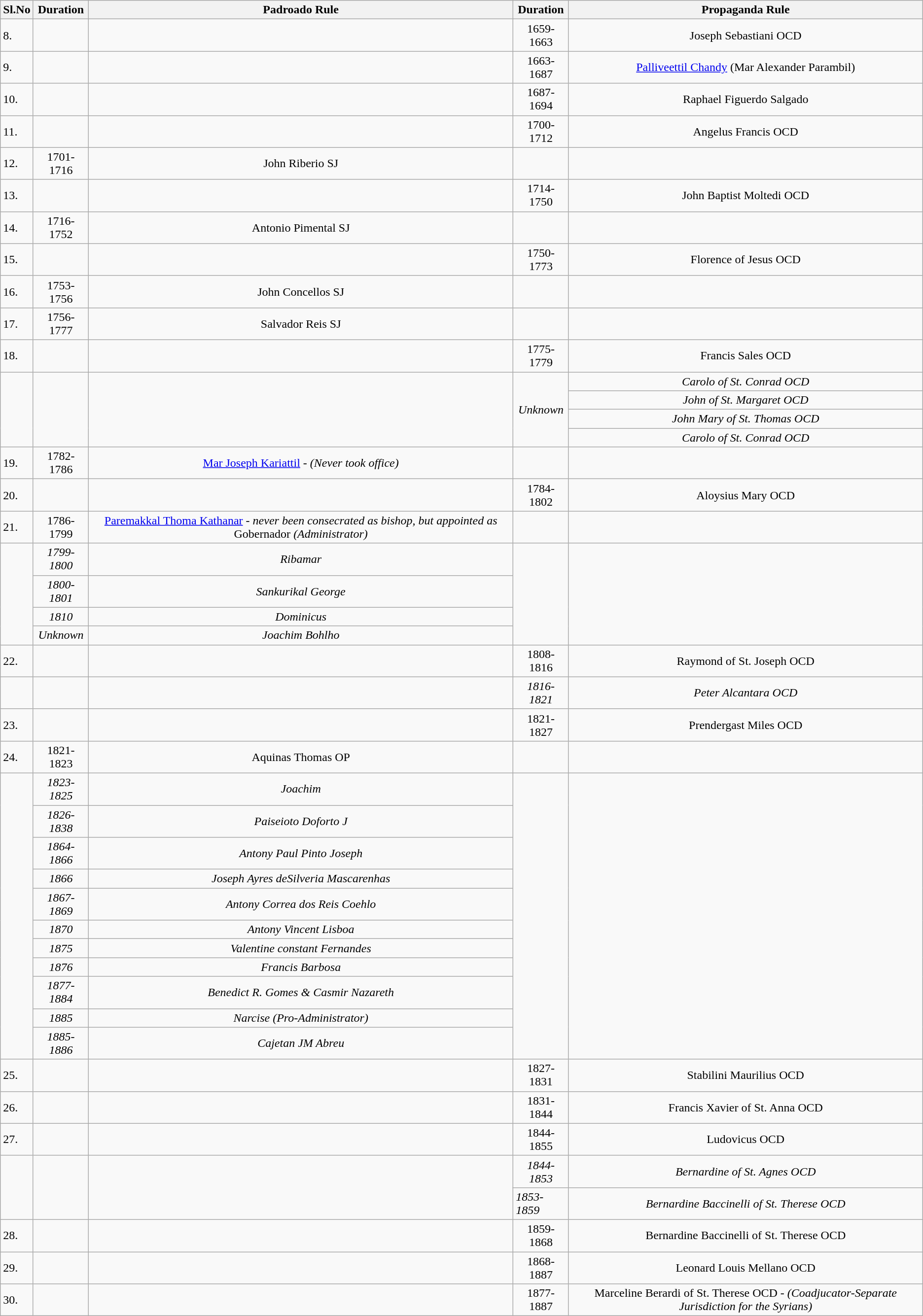<table class="wikitable sortable">
<tr>
<th>Sl.No</th>
<th>Duration</th>
<th>Padroado Rule</th>
<th>Duration</th>
<th>Propaganda Rule</th>
</tr>
<tr>
<td>8.</td>
<td align="center"></td>
<td align="center"></td>
<td align="center">1659-1663</td>
<td align="center">Joseph Sebastiani OCD</td>
</tr>
<tr>
<td>9.</td>
<td align="center"></td>
<td align="center"></td>
<td align="center">1663-1687</td>
<td align="center"><a href='#'>Palliveettil Chandy</a> (Mar Alexander Parambil)</td>
</tr>
<tr>
<td>10.</td>
<td align="center"></td>
<td align="center"></td>
<td align="center">1687-1694</td>
<td align="center">Raphael Figuerdo Salgado</td>
</tr>
<tr>
<td>11.</td>
<td align="center"></td>
<td align="center"></td>
<td align="center">1700-1712</td>
<td align="center">Angelus Francis OCD</td>
</tr>
<tr>
<td>12.</td>
<td align="center">1701-1716</td>
<td align="center">John Riberio SJ</td>
<td align="center"></td>
<td align="center"></td>
</tr>
<tr>
<td>13.</td>
<td align="center"></td>
<td align="center"></td>
<td align="center">1714-1750</td>
<td align="center">John Baptist Moltedi OCD</td>
</tr>
<tr>
<td>14.</td>
<td align="center">1716-1752</td>
<td align="center">Antonio Pimental SJ</td>
<td align="center"></td>
<td align="center"></td>
</tr>
<tr>
<td>15.</td>
<td align="center"></td>
<td align="center"></td>
<td align="center">1750-1773</td>
<td align="center">Florence of Jesus OCD</td>
</tr>
<tr>
<td>16.</td>
<td align="center">1753-1756</td>
<td align="center">John Concellos SJ</td>
<td align="center"></td>
<td align="center"></td>
</tr>
<tr>
<td>17.</td>
<td align="center">1756-1777</td>
<td align="center">Salvador Reis SJ</td>
<td align="center"></td>
<td align="center"></td>
</tr>
<tr>
<td>18.</td>
<td align="center"></td>
<td align="center"></td>
<td align="center">1775-1779</td>
<td align="center">Francis Sales OCD</td>
</tr>
<tr>
<td rowspan="4"></td>
<td rowspan="4"align="center"></td>
<td rowspan="4"align="center"></td>
<td rowspan="4"align="center"><em>Unknown</em></td>
<td align="center"><em>Carolo of St. Conrad OCD</em></td>
</tr>
<tr>
<td align="center"><em>John of St. Margaret OCD</em></td>
</tr>
<tr>
<td align="center"><em>John Mary of St. Thomas OCD</em></td>
</tr>
<tr>
<td align="center"><em>Carolo of St. Conrad OCD</em></td>
</tr>
<tr>
<td>19.</td>
<td align="center">1782-1786</td>
<td align="center"><a href='#'>Mar Joseph Kariattil</a> - <em>(Never took office)</em></td>
<td align="center"></td>
<td align="center"></td>
</tr>
<tr>
<td>20.</td>
<td align="center"></td>
<td align="center"></td>
<td align="center">1784-1802</td>
<td align="center">Aloysius Mary OCD</td>
</tr>
<tr>
<td>21.</td>
<td align="center">1786-1799</td>
<td align="center"><a href='#'>Paremakkal Thoma Kathanar</a> - <em>never been consecrated as bishop, but appointed as </em>Gobernador<em> (Administrator)</em></td>
<td align="center"></td>
<td align="center"></td>
</tr>
<tr>
<td rowspan="4"></td>
<td align="center"><em>1799-1800</em></td>
<td align="center"><em>Ribamar</em></td>
<td rowspan="4"></td>
<td rowspan="4"></td>
</tr>
<tr>
<td align="center"><em>1800-1801</em></td>
<td align="center"><em>Sankurikal George</em></td>
</tr>
<tr>
<td align="center"><em>1810</em></td>
<td align="center"><em>Dominicus</em></td>
</tr>
<tr>
<td align="center"><em>Unknown</em></td>
<td align="center"><em>Joachim Bohlho</em></td>
</tr>
<tr>
<td>22.</td>
<td align="center"></td>
<td align="center"></td>
<td align="center">1808-1816</td>
<td align="center">Raymond of St. Joseph OCD</td>
</tr>
<tr>
<td></td>
<td align="center"></td>
<td align="center"></td>
<td align="center"><em>1816-1821</em></td>
<td align="center"><em>Peter Alcantara OCD</em></td>
</tr>
<tr>
<td>23.</td>
<td align="center"></td>
<td align="center"></td>
<td align="center">1821-1827</td>
<td align="center">Prendergast Miles OCD</td>
</tr>
<tr>
<td>24.</td>
<td align="center">1821-1823</td>
<td align="center">Aquinas Thomas OP</td>
<td align="center"></td>
<td align="center"></td>
</tr>
<tr>
<td rowspan="11"></td>
<td align="center"><em>1823-1825</em></td>
<td align="center"><em>Joachim</em></td>
<td rowspan="11"></td>
<td rowspan="11"></td>
</tr>
<tr>
<td align="center"><em>1826-1838</em></td>
<td align="center"><em>Paiseioto Doforto J</em></td>
</tr>
<tr>
<td align="center"><em>1864-1866</em></td>
<td align="center"><em>Antony Paul Pinto Joseph</em></td>
</tr>
<tr>
<td align="center"><em>1866</em></td>
<td align="center"><em>Joseph Ayres deSilveria Mascarenhas</em></td>
</tr>
<tr>
<td align="center"><em>1867-1869</em></td>
<td align="center"><em>Antony Correa dos Reis Coehlo</em></td>
</tr>
<tr>
<td align="center"><em>1870</em></td>
<td align="center"><em>Antony Vincent Lisboa</em></td>
</tr>
<tr>
<td align="center"><em>1875</em></td>
<td align="center"><em>Valentine constant Fernandes</em></td>
</tr>
<tr>
<td align="center"><em>1876</em></td>
<td align="center"><em>Francis Barbosa</em></td>
</tr>
<tr>
<td align="center"><em>1877-1884</em></td>
<td align="center"><em>Benedict R. Gomes & Casmir Nazareth</em></td>
</tr>
<tr>
<td align="center"><em>1885</em></td>
<td align="center"><em>Narcise (Pro-Administrator)</em></td>
</tr>
<tr>
<td align="center"><em>1885-1886</em></td>
<td align="center"><em>Cajetan JM Abreu</em></td>
</tr>
<tr>
<td>25.</td>
<td align="center"></td>
<td align="center"></td>
<td align="center">1827-1831</td>
<td align="center">Stabilini Maurilius OCD</td>
</tr>
<tr>
<td>26.</td>
<td align="center"></td>
<td align="center"></td>
<td align="center">1831-1844</td>
<td align="center">Francis Xavier of St. Anna OCD</td>
</tr>
<tr>
<td>27.</td>
<td align="center"></td>
<td align="center"></td>
<td align="center">1844-1855</td>
<td align="center">Ludovicus OCD</td>
</tr>
<tr>
<td rowspan="2"></td>
<td rowspan="2"align="center"></td>
<td rowspan="2"align="center"></td>
<td align="center"><em>1844-1853</em></td>
<td align="center"><em>Bernardine of St. Agnes OCD</em></td>
</tr>
<tr>
<td align="centre"><em>1853-1859</em></td>
<td align="center"><em>Bernardine Baccinelli of St. Therese OCD</em></td>
</tr>
<tr>
<td>28.</td>
<td align="center"></td>
<td align="center"></td>
<td align="center">1859-1868</td>
<td align="center">Bernardine Baccinelli of St. Therese OCD</td>
</tr>
<tr>
<td>29.</td>
<td align="center"></td>
<td align="center"></td>
<td align="center">1868-1887</td>
<td align="center">Leonard Louis Mellano OCD</td>
</tr>
<tr>
<td>30.</td>
<td align="center"></td>
<td align="center"></td>
<td align="center">1877-1887</td>
<td align="center">Marceline Berardi of St. Therese OCD - <em>(Coadjucator-Separate Jurisdiction for the Syrians)</em></td>
</tr>
</table>
